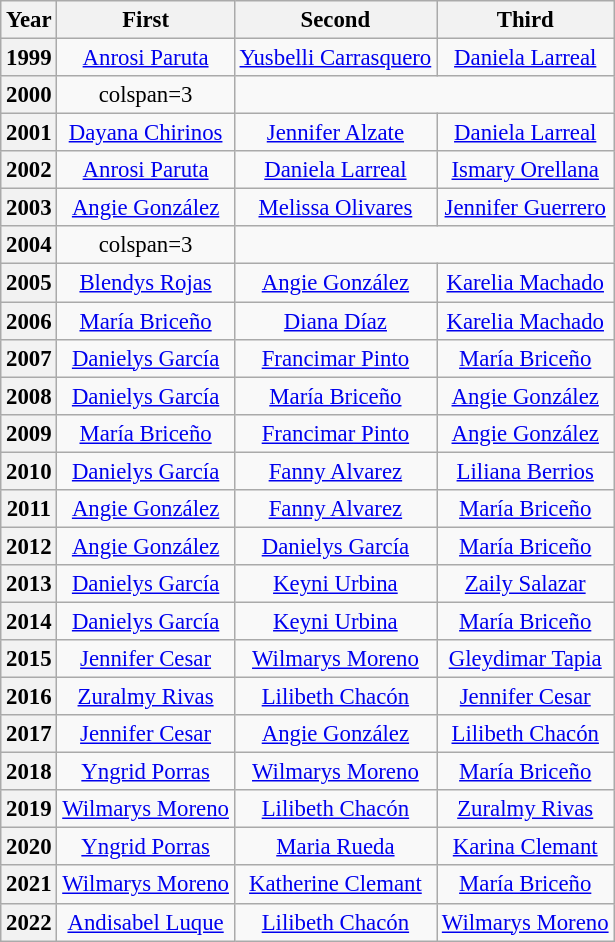<table class="wikitable" style="text-align:center; font-size:95%;">
<tr>
<th>Year</th>
<th>First</th>
<th>Second</th>
<th>Third</th>
</tr>
<tr>
<th>1999</th>
<td><a href='#'>Anrosi Paruta</a></td>
<td><a href='#'>Yusbelli Carrasquero</a></td>
<td><a href='#'>Daniela Larreal</a></td>
</tr>
<tr>
<th>2000</th>
<td>colspan=3 </td>
</tr>
<tr>
<th>2001</th>
<td><a href='#'>Dayana Chirinos</a></td>
<td><a href='#'>Jennifer Alzate</a></td>
<td><a href='#'>Daniela Larreal</a></td>
</tr>
<tr>
<th>2002</th>
<td><a href='#'>Anrosi Paruta</a></td>
<td><a href='#'>Daniela Larreal</a></td>
<td><a href='#'>Ismary Orellana</a></td>
</tr>
<tr>
<th>2003</th>
<td><a href='#'>Angie González</a></td>
<td><a href='#'>Melissa Olivares</a></td>
<td><a href='#'>Jennifer Guerrero</a></td>
</tr>
<tr>
<th>2004</th>
<td>colspan=3 </td>
</tr>
<tr>
<th>2005</th>
<td><a href='#'>Blendys Rojas</a></td>
<td><a href='#'>Angie González</a></td>
<td><a href='#'>Karelia Machado</a></td>
</tr>
<tr>
<th>2006</th>
<td><a href='#'>María Briceño</a></td>
<td><a href='#'>Diana Díaz</a></td>
<td><a href='#'>Karelia Machado</a></td>
</tr>
<tr>
<th>2007</th>
<td><a href='#'>Danielys García</a></td>
<td><a href='#'>Francimar Pinto</a></td>
<td><a href='#'>María Briceño</a></td>
</tr>
<tr>
<th>2008</th>
<td><a href='#'>Danielys García</a></td>
<td><a href='#'>María Briceño</a></td>
<td><a href='#'>Angie González</a></td>
</tr>
<tr>
<th>2009</th>
<td><a href='#'>María Briceño</a></td>
<td><a href='#'>Francimar Pinto</a></td>
<td><a href='#'>Angie González</a></td>
</tr>
<tr>
<th>2010</th>
<td><a href='#'>Danielys García</a></td>
<td><a href='#'>Fanny Alvarez</a></td>
<td><a href='#'>Liliana Berrios</a></td>
</tr>
<tr>
<th>2011</th>
<td><a href='#'>Angie González</a></td>
<td><a href='#'>Fanny Alvarez</a></td>
<td><a href='#'>María Briceño</a></td>
</tr>
<tr>
<th>2012</th>
<td><a href='#'>Angie González</a></td>
<td><a href='#'>Danielys García</a></td>
<td><a href='#'>María Briceño</a></td>
</tr>
<tr>
<th>2013</th>
<td><a href='#'>Danielys García</a></td>
<td><a href='#'>Keyni Urbina</a></td>
<td><a href='#'>Zaily Salazar</a></td>
</tr>
<tr>
<th>2014</th>
<td><a href='#'>Danielys García</a></td>
<td><a href='#'>Keyni Urbina</a></td>
<td><a href='#'>María Briceño</a></td>
</tr>
<tr>
<th>2015</th>
<td><a href='#'>Jennifer Cesar</a></td>
<td><a href='#'>Wilmarys Moreno</a></td>
<td><a href='#'>Gleydimar Tapia</a></td>
</tr>
<tr>
<th>2016</th>
<td><a href='#'>Zuralmy Rivas</a></td>
<td><a href='#'>Lilibeth Chacón</a></td>
<td><a href='#'>Jennifer Cesar</a></td>
</tr>
<tr>
<th>2017</th>
<td><a href='#'>Jennifer Cesar</a></td>
<td><a href='#'>Angie González</a></td>
<td><a href='#'>Lilibeth Chacón</a></td>
</tr>
<tr>
<th>2018</th>
<td><a href='#'>Yngrid Porras</a></td>
<td><a href='#'>Wilmarys Moreno</a></td>
<td><a href='#'>María Briceño</a></td>
</tr>
<tr>
<th>2019</th>
<td><a href='#'>Wilmarys Moreno</a></td>
<td><a href='#'>Lilibeth Chacón</a></td>
<td><a href='#'>Zuralmy Rivas</a></td>
</tr>
<tr>
<th>2020</th>
<td><a href='#'>Yngrid Porras</a></td>
<td><a href='#'>Maria Rueda</a></td>
<td><a href='#'>Karina Clemant</a></td>
</tr>
<tr>
<th>2021</th>
<td><a href='#'>Wilmarys Moreno</a></td>
<td><a href='#'>Katherine Clemant</a></td>
<td><a href='#'>María Briceño</a></td>
</tr>
<tr>
<th>2022</th>
<td><a href='#'>Andisabel Luque</a></td>
<td><a href='#'>Lilibeth Chacón</a></td>
<td><a href='#'>Wilmarys Moreno</a></td>
</tr>
</table>
